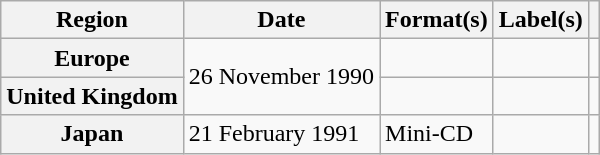<table class="wikitable plainrowheaders">
<tr>
<th scope="col">Region</th>
<th scope="col">Date</th>
<th scope="col">Format(s)</th>
<th scope="col">Label(s)</th>
<th scope="col"></th>
</tr>
<tr>
<th scope="row">Europe</th>
<td rowspan="2">26 November 1990</td>
<td></td>
<td></td>
<td></td>
</tr>
<tr>
<th scope="row">United Kingdom</th>
<td></td>
<td></td>
<td></td>
</tr>
<tr>
<th scope="row">Japan</th>
<td>21 February 1991</td>
<td>Mini-CD</td>
<td></td>
<td></td>
</tr>
</table>
